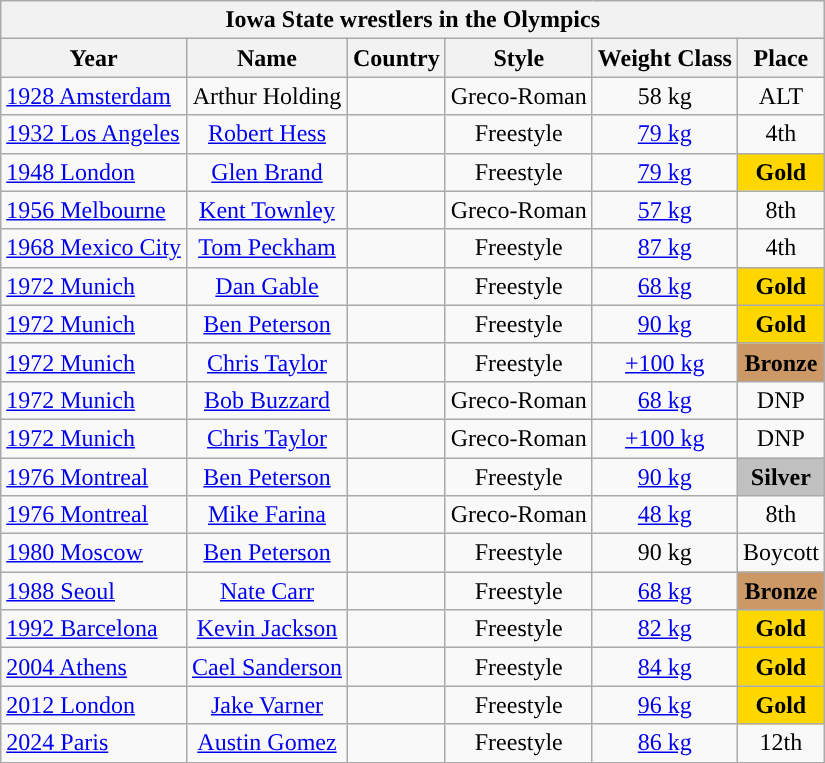<table class="wikitable">
<tr>
<th colspan="6">Iowa State wrestlers in the Olympics</th>
</tr>
<tr>
<th scope="col">Year</th>
<th scope="col">Name</th>
<th scope="col">Country</th>
<th scope="col">Style</th>
<th scope="col">Weight Class</th>
<th scope="col">Place</th>
</tr>
<tr>
<td><a href='#'>1928 Amsterdam</a></td>
<td style="text-align: center;">Arthur Holding</td>
<td style="text-align: center;"></td>
<td style="text-align: center;">Greco-Roman</td>
<td style="text-align: center;">58 kg</td>
<td style="text-align: center;">ALT</td>
</tr>
<tr>
<td><a href='#'>1932 Los Angeles</a></td>
<td style="text-align: center;"><a href='#'>Robert Hess</a></td>
<td style="text-align: center;"></td>
<td style="text-align: center;">Freestyle</td>
<td style="text-align: center;"><a href='#'>79 kg</a></td>
<td style="text-align: center;">4th</td>
</tr>
<tr>
<td><a href='#'>1948 London</a></td>
<td style="text-align: center;"><a href='#'>Glen Brand</a></td>
<td style="text-align: center;"></td>
<td style="text-align: center;">Freestyle</td>
<td style="text-align: center;"><a href='#'>79 kg</a></td>
<td style="text-align: center; background:  gold;"><strong>Gold</strong></td>
</tr>
<tr>
<td><a href='#'>1956 Melbourne</a></td>
<td style="text-align: center;"><a href='#'>Kent Townley</a></td>
<td style="text-align: center;"></td>
<td style="text-align: center;">Greco-Roman</td>
<td style="text-align: center;"><a href='#'>57 kg</a></td>
<td style="text-align: center;">8th</td>
</tr>
<tr>
<td><a href='#'>1968 Mexico City</a></td>
<td style="text-align: center;"><a href='#'>Tom Peckham</a></td>
<td style="text-align: center;"></td>
<td style="text-align: center;">Freestyle</td>
<td style="text-align: center;"><a href='#'>87 kg</a></td>
<td style="text-align: center;">4th</td>
</tr>
<tr>
<td><a href='#'>1972 Munich</a></td>
<td style="text-align: center;"><a href='#'>Dan Gable</a></td>
<td style="text-align: center;"></td>
<td style="text-align: center;">Freestyle</td>
<td style="text-align: center;"><a href='#'>68 kg</a></td>
<td style="text-align: center; background:  gold;"><strong>Gold</strong></td>
</tr>
<tr>
<td><a href='#'>1972 Munich</a></td>
<td style="text-align: center;"><a href='#'>Ben Peterson</a></td>
<td style="text-align: center;"></td>
<td style="text-align: center;">Freestyle</td>
<td style="text-align: center;"><a href='#'>90 kg</a></td>
<td style="text-align: center; background:  gold;"><strong>Gold</strong></td>
</tr>
<tr>
<td><a href='#'>1972 Munich</a></td>
<td style="text-align: center;"><a href='#'>Chris Taylor</a></td>
<td style="text-align: center;"></td>
<td style="text-align: center;">Freestyle</td>
<td style="text-align: center;"><a href='#'>+100 kg</a></td>
<td style="text-align:center; background:#c96;"><strong>Bronze</strong></td>
</tr>
<tr>
<td><a href='#'>1972 Munich</a></td>
<td style="text-align: center;"><a href='#'>Bob Buzzard</a></td>
<td style="text-align: center;"></td>
<td style="text-align: center;">Greco-Roman</td>
<td style="text-align: center;"><a href='#'>68 kg</a></td>
<td style="text-align: center;">DNP</td>
</tr>
<tr>
<td><a href='#'>1972 Munich</a></td>
<td style="text-align: center;"><a href='#'>Chris Taylor</a></td>
<td style="text-align: center;"></td>
<td style="text-align: center;">Greco-Roman</td>
<td style="text-align: center;"><a href='#'>+100 kg</a></td>
<td style="text-align: center;">DNP</td>
</tr>
<tr>
<td><a href='#'>1976 Montreal</a></td>
<td style="text-align: center;"><a href='#'>Ben Peterson</a></td>
<td style="text-align: center;"></td>
<td style="text-align: center;">Freestyle</td>
<td style="text-align: center;"><a href='#'>90 kg</a></td>
<td style="text-align: center; background:  silver;"><strong>Silver</strong></td>
</tr>
<tr>
<td><a href='#'>1976 Montreal</a></td>
<td style="text-align: center;"><a href='#'>Mike Farina</a></td>
<td style="text-align: center;"></td>
<td style="text-align: center;">Greco-Roman</td>
<td style="text-align: center;"><a href='#'>48 kg</a></td>
<td style="text-align: center;">8th</td>
</tr>
<tr>
<td><a href='#'>1980 Moscow</a></td>
<td style="text-align: center;"><a href='#'>Ben Peterson</a></td>
<td style="text-align: center;"></td>
<td style="text-align: center;">Freestyle</td>
<td style="text-align: center;">90 kg</td>
<td style="text-align: center;">Boycott</td>
</tr>
<tr>
<td><a href='#'>1988 Seoul</a></td>
<td style="text-align: center;"><a href='#'>Nate Carr</a></td>
<td style="text-align: center;"></td>
<td style="text-align: center;">Freestyle</td>
<td style="text-align: center;"><a href='#'>68 kg</a></td>
<td style="text-align:center; background:#c96;"><strong>Bronze</strong></td>
</tr>
<tr>
<td><a href='#'>1992 Barcelona</a></td>
<td style="text-align: center;"><a href='#'>Kevin Jackson</a></td>
<td style="text-align: center;"></td>
<td style="text-align: center;">Freestyle</td>
<td style="text-align: center;"><a href='#'>82 kg</a></td>
<td style="text-align: center; background:  gold;"><strong>Gold</strong></td>
</tr>
<tr>
<td><a href='#'>2004 Athens</a></td>
<td style="text-align: center;"><a href='#'>Cael Sanderson</a></td>
<td style="text-align: center;"></td>
<td style="text-align: center;">Freestyle</td>
<td style="text-align: center;"><a href='#'>84 kg</a></td>
<td style="text-align: center; background:  gold;"><strong>Gold</strong></td>
</tr>
<tr>
<td><a href='#'>2012 London</a></td>
<td style="text-align: center;"><a href='#'>Jake Varner</a></td>
<td style="text-align: center;"></td>
<td style="text-align: center;">Freestyle</td>
<td style="text-align: center;"><a href='#'>96 kg</a></td>
<td style="text-align: center; background:  gold;"><strong>Gold</strong></td>
</tr>
<tr>
<td><a href='#'>2024 Paris</a></td>
<td style="text-align: center;"><a href='#'>Austin Gomez</a></td>
<td style="text-align: center;"></td>
<td style="text-align: center;">Freestyle</td>
<td style="text-align: center;"><a href='#'>86 kg</a></td>
<td style="text-align: center;">12th</td>
</tr>
</table>
